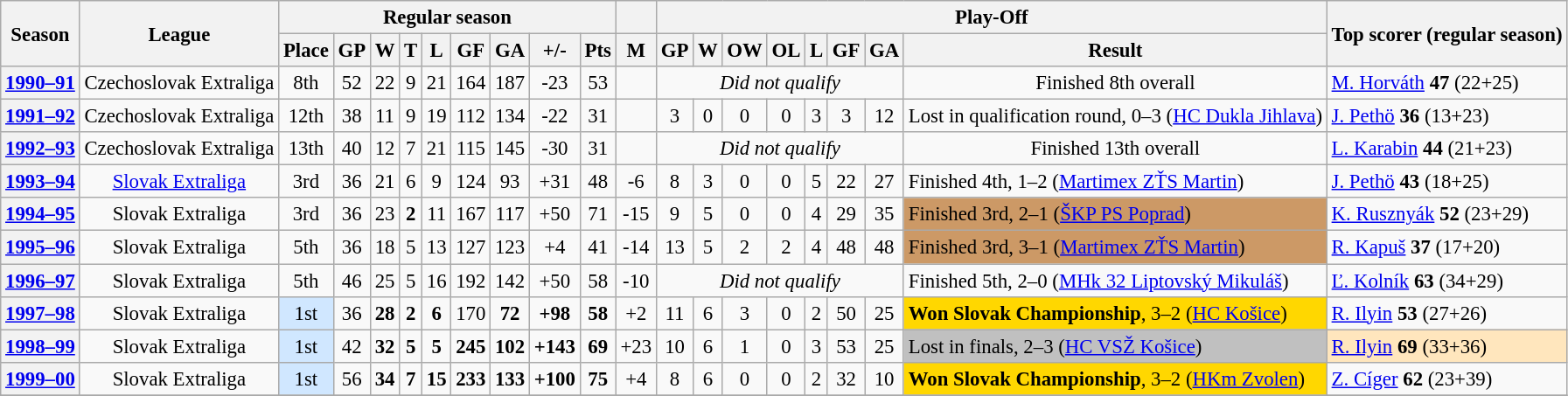<table class="wikitable collapsible" style="text-align: center; font-size: 95%">
<tr>
<th rowspan="2">Season</th>
<th rowspan="2">League</th>
<th colspan="9">Regular season</th>
<th></th>
<th colspan="8">Play-Off</th>
<th rowspan="2">Top scorer (regular season)</th>
</tr>
<tr>
<th>Place</th>
<th>GP</th>
<th>W</th>
<th>T</th>
<th>L</th>
<th>GF</th>
<th>GA</th>
<th>+/-</th>
<th>Pts</th>
<th>M</th>
<th>GP</th>
<th>W</th>
<th>OW</th>
<th>OL</th>
<th>L</th>
<th>GF</th>
<th>GA</th>
<th>Result</th>
</tr>
<tr>
<th><a href='#'>1990–91</a></th>
<td>Czechoslovak Extraliga</td>
<td>8th</td>
<td>52</td>
<td>22</td>
<td>9</td>
<td>21</td>
<td>164</td>
<td>187</td>
<td>-23</td>
<td>53</td>
<td></td>
<td colspan="7"><em>Did not qualify</em></td>
<td>Finished 8th overall</td>
<td align=left>  <a href='#'>M. Horváth</a> <strong>47</strong> (22+25)</td>
</tr>
<tr>
<th><a href='#'>1991–92</a></th>
<td>Czechoslovak Extraliga</td>
<td>12th</td>
<td>38</td>
<td>11</td>
<td>9</td>
<td>19</td>
<td>112</td>
<td>134</td>
<td>-22</td>
<td>31</td>
<td></td>
<td>3</td>
<td>0</td>
<td>0</td>
<td>0</td>
<td>3</td>
<td>3</td>
<td>12</td>
<td align=left>Lost in qualification round, 0–3 (<a href='#'>HC Dukla Jihlava</a>)</td>
<td align=left> <a href='#'>J. Pethö</a> <strong>36</strong> (13+23)</td>
</tr>
<tr>
<th><a href='#'>1992–93</a></th>
<td>Czechoslovak Extraliga</td>
<td>13th</td>
<td>40</td>
<td>12</td>
<td>7</td>
<td>21</td>
<td>115</td>
<td>145</td>
<td>-30</td>
<td>31</td>
<td></td>
<td colspan="7"><em>Did not qualify</em></td>
<td>Finished 13th overall</td>
<td align=left> <a href='#'>L. Karabin</a> <strong>44</strong> (21+23)</td>
</tr>
<tr>
<th><a href='#'>1993–94</a></th>
<td><a href='#'>Slovak Extraliga</a></td>
<td>3rd</td>
<td>36</td>
<td>21</td>
<td>6</td>
<td>9</td>
<td>124</td>
<td>93</td>
<td>+31</td>
<td>48</td>
<td>-6</td>
<td>8</td>
<td>3</td>
<td>0</td>
<td>0</td>
<td>5</td>
<td>22</td>
<td>27</td>
<td align=left>Finished 4th, 1–2 (<a href='#'>Martimex ZŤS Martin</a>)</td>
<td align=left> <a href='#'>J. Pethö</a> <strong>43</strong> (18+25)</td>
</tr>
<tr>
<th><a href='#'>1994–95</a></th>
<td>Slovak Extraliga</td>
<td>3rd</td>
<td>36</td>
<td>23</td>
<td><strong>2</strong></td>
<td>11</td>
<td>167</td>
<td>117</td>
<td>+50</td>
<td>71</td>
<td>-15</td>
<td>9</td>
<td>5</td>
<td>0</td>
<td>0</td>
<td>4</td>
<td>29</td>
<td>35</td>
<td align=left bgcolor="cc9966">Finished 3rd, 2–1 (<a href='#'>ŠKP PS Poprad</a>)</td>
<td align=left> <a href='#'>K. Rusznyák</a> <strong>52</strong> (23+29)</td>
</tr>
<tr>
<th><a href='#'>1995–96</a></th>
<td>Slovak Extraliga</td>
<td>5th</td>
<td>36</td>
<td>18</td>
<td>5</td>
<td>13</td>
<td>127</td>
<td>123</td>
<td>+4</td>
<td>41</td>
<td>-14</td>
<td>13</td>
<td>5</td>
<td>2</td>
<td>2</td>
<td>4</td>
<td>48</td>
<td>48</td>
<td align=left bgcolor="cc9966">Finished 3rd, 3–1 (<a href='#'>Martimex ZŤS Martin</a>)</td>
<td align=left> <a href='#'>R. Kapuš</a> <strong>37</strong> (17+20)</td>
</tr>
<tr>
<th><a href='#'>1996–97</a></th>
<td>Slovak Extraliga</td>
<td>5th</td>
<td>46</td>
<td>25</td>
<td>5</td>
<td>16</td>
<td>192</td>
<td>142</td>
<td>+50</td>
<td>58</td>
<td>-10</td>
<td colspan="7"><em>Did not qualify</em></td>
<td align=left>Finished 5th, 2–0 (<a href='#'>MHk 32 Liptovský Mikuláš</a>)</td>
<td align=left> <a href='#'>Ľ. Kolník</a> <strong>63</strong> (34+29)</td>
</tr>
<tr>
<th><a href='#'>1997–98</a></th>
<td>Slovak Extraliga</td>
<td bgcolor="D0E7FF">1st</td>
<td>36</td>
<td><strong>28</strong></td>
<td><strong>2</strong></td>
<td><strong>6</strong></td>
<td>170</td>
<td><strong>72</strong></td>
<td><strong>+98</strong></td>
<td><strong>58</strong></td>
<td>+2</td>
<td>11</td>
<td>6</td>
<td>3</td>
<td>0</td>
<td>2</td>
<td>50</td>
<td>25</td>
<td align=left bgcolor="gold"><strong>Won Slovak Championship</strong>, 3–2 (<a href='#'>HC Košice</a>)</td>
<td align=left> <a href='#'>R. Ilyin</a> <strong>53</strong> (27+26)</td>
</tr>
<tr>
<th><a href='#'>1998–99</a></th>
<td>Slovak Extraliga</td>
<td bgcolor="D0E7FF">1st</td>
<td>42</td>
<td><strong>32</strong></td>
<td><strong>5</strong></td>
<td><strong>5</strong></td>
<td><strong>245</strong></td>
<td><strong>102</strong></td>
<td><strong>+143</strong></td>
<td><strong>69</strong></td>
<td>+23</td>
<td>10</td>
<td>6</td>
<td>1</td>
<td>0</td>
<td>3</td>
<td>53</td>
<td>25</td>
<td align=left bgcolor="silver">Lost in finals, 2–3 (<a href='#'>HC VSŽ Košice</a>)</td>
<td align=left bgcolor="FFE6BD"> <a href='#'>R. Ilyin</a> <strong>69</strong> (33+36)</td>
</tr>
<tr>
<th><a href='#'>1999–00</a></th>
<td>Slovak Extraliga</td>
<td bgcolor="D0E7FF">1st</td>
<td>56</td>
<td><strong>34</strong></td>
<td><strong>7</strong></td>
<td><strong>15</strong></td>
<td><strong>233</strong></td>
<td><strong>133</strong></td>
<td><strong>+100</strong></td>
<td><strong>75</strong></td>
<td>+4</td>
<td>8</td>
<td>6</td>
<td>0</td>
<td>0</td>
<td>2</td>
<td>32</td>
<td>10</td>
<td align=left bgcolor="gold"><strong>Won Slovak Championship</strong>, 3–2 (<a href='#'>HKm Zvolen</a>)</td>
<td align=left> <a href='#'>Z. Cíger</a> <strong>62</strong> (23+39)</td>
</tr>
<tr>
</tr>
</table>
